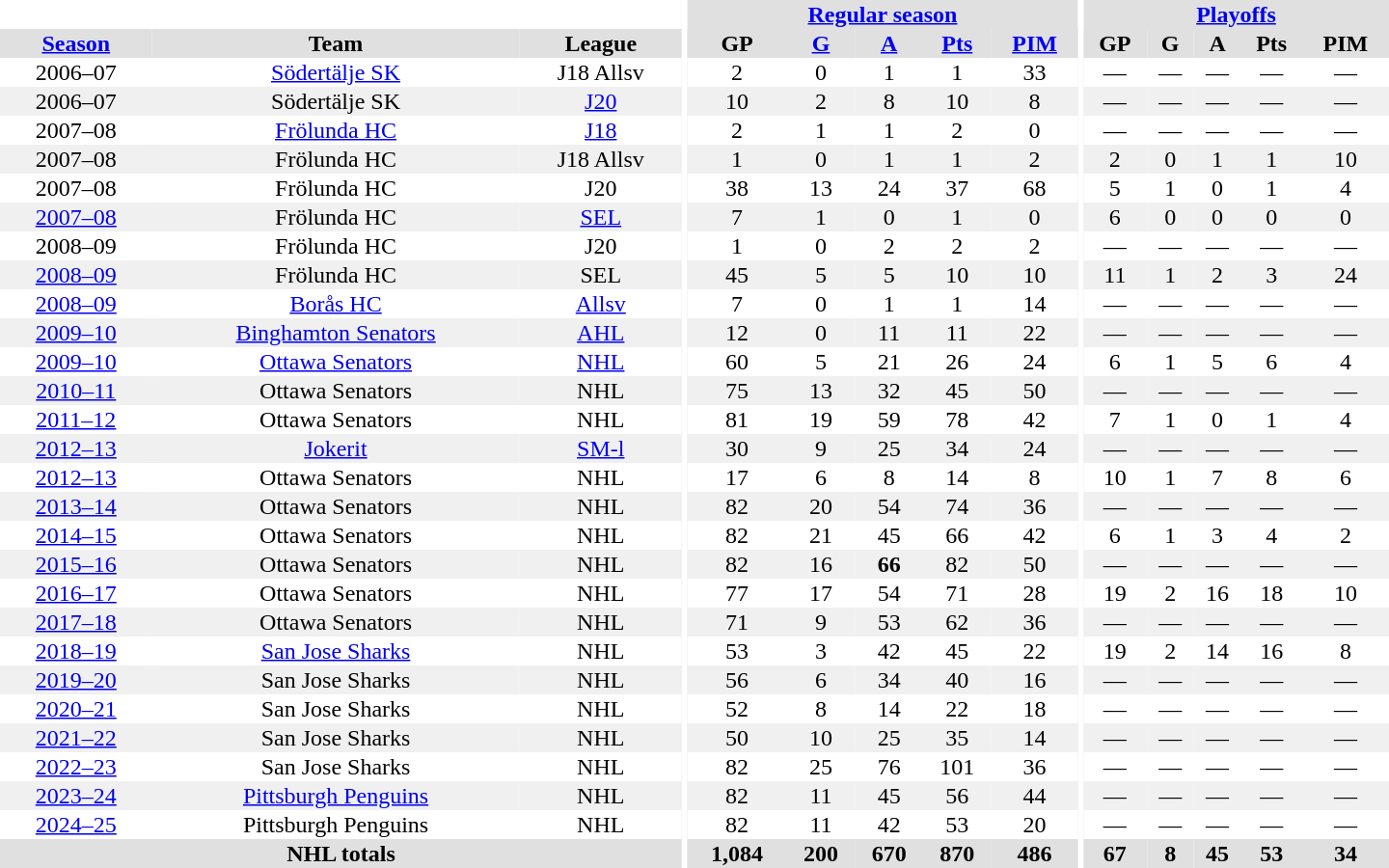<table border="0" cellpadding="1" cellspacing="0" style="text-align:center; width:60em;">
<tr bgcolor="#e0e0e0">
<th colspan="3" bgcolor="#ffffff"></th>
<th rowspan="99" bgcolor="#ffffff"></th>
<th colspan="5"><a href='#'>Regular season</a></th>
<th rowspan="99" bgcolor="#ffffff"></th>
<th colspan="5"><a href='#'>Playoffs</a></th>
</tr>
<tr bgcolor="#e0e0e0">
<th><a href='#'>Season</a></th>
<th>Team</th>
<th>League</th>
<th>GP</th>
<th><a href='#'>G</a></th>
<th><a href='#'>A</a></th>
<th><a href='#'>Pts</a></th>
<th><a href='#'>PIM</a></th>
<th>GP</th>
<th>G</th>
<th>A</th>
<th>Pts</th>
<th>PIM</th>
</tr>
<tr>
<td>2006–07</td>
<td><a href='#'>Södertälje SK</a></td>
<td>J18 Allsv</td>
<td>2</td>
<td>0</td>
<td>1</td>
<td>1</td>
<td>33</td>
<td>—</td>
<td>—</td>
<td>—</td>
<td>—</td>
<td>—</td>
</tr>
<tr bgcolor="#f0f0f0">
<td>2006–07</td>
<td>Södertälje SK</td>
<td><a href='#'>J20</a></td>
<td>10</td>
<td>2</td>
<td>8</td>
<td>10</td>
<td>8</td>
<td>—</td>
<td>—</td>
<td>—</td>
<td>—</td>
<td>—</td>
</tr>
<tr>
<td>2007–08</td>
<td><a href='#'>Frölunda HC</a></td>
<td><a href='#'>J18</a></td>
<td>2</td>
<td>1</td>
<td>1</td>
<td>2</td>
<td>0</td>
<td>—</td>
<td>—</td>
<td>—</td>
<td>—</td>
<td>—</td>
</tr>
<tr bgcolor="#f0f0f0">
<td>2007–08</td>
<td>Frölunda HC</td>
<td>J18 Allsv</td>
<td>1</td>
<td>0</td>
<td>1</td>
<td>1</td>
<td>2</td>
<td>2</td>
<td>0</td>
<td>1</td>
<td>1</td>
<td>10</td>
</tr>
<tr>
<td>2007–08</td>
<td>Frölunda HC</td>
<td>J20</td>
<td>38</td>
<td>13</td>
<td>24</td>
<td>37</td>
<td>68</td>
<td>5</td>
<td>1</td>
<td>0</td>
<td>1</td>
<td>4</td>
</tr>
<tr bgcolor="#f0f0f0">
<td><a href='#'>2007–08</a></td>
<td>Frölunda HC</td>
<td><a href='#'>SEL</a></td>
<td>7</td>
<td>1</td>
<td>0</td>
<td>1</td>
<td>0</td>
<td>6</td>
<td>0</td>
<td>0</td>
<td>0</td>
<td>0</td>
</tr>
<tr>
<td>2008–09</td>
<td>Frölunda HC</td>
<td>J20</td>
<td>1</td>
<td>0</td>
<td>2</td>
<td>2</td>
<td>2</td>
<td>—</td>
<td>—</td>
<td>—</td>
<td>—</td>
<td>—</td>
</tr>
<tr bgcolor="#f0f0f0">
<td><a href='#'>2008–09</a></td>
<td>Frölunda HC</td>
<td>SEL</td>
<td>45</td>
<td>5</td>
<td>5</td>
<td>10</td>
<td>10</td>
<td>11</td>
<td>1</td>
<td>2</td>
<td>3</td>
<td>24</td>
</tr>
<tr>
<td><a href='#'>2008–09</a></td>
<td><a href='#'>Borås HC</a></td>
<td><a href='#'>Allsv</a></td>
<td>7</td>
<td>0</td>
<td>1</td>
<td>1</td>
<td>14</td>
<td>—</td>
<td>—</td>
<td>—</td>
<td>—</td>
<td>—</td>
</tr>
<tr bgcolor="#f0f0f0">
<td><a href='#'>2009–10</a></td>
<td><a href='#'>Binghamton Senators</a></td>
<td><a href='#'>AHL</a></td>
<td>12</td>
<td>0</td>
<td>11</td>
<td>11</td>
<td>22</td>
<td>—</td>
<td>—</td>
<td>—</td>
<td>—</td>
<td>—</td>
</tr>
<tr>
<td><a href='#'>2009–10</a></td>
<td><a href='#'>Ottawa Senators</a></td>
<td><a href='#'>NHL</a></td>
<td>60</td>
<td>5</td>
<td>21</td>
<td>26</td>
<td>24</td>
<td>6</td>
<td>1</td>
<td>5</td>
<td>6</td>
<td>4</td>
</tr>
<tr bgcolor="#f0f0f0">
<td><a href='#'>2010–11</a></td>
<td>Ottawa Senators</td>
<td>NHL</td>
<td>75</td>
<td>13</td>
<td>32</td>
<td>45</td>
<td>50</td>
<td>—</td>
<td>—</td>
<td>—</td>
<td>—</td>
<td>—</td>
</tr>
<tr>
<td><a href='#'>2011–12</a></td>
<td>Ottawa Senators</td>
<td>NHL</td>
<td>81</td>
<td>19</td>
<td>59</td>
<td>78</td>
<td>42</td>
<td>7</td>
<td>1</td>
<td>0</td>
<td>1</td>
<td>4</td>
</tr>
<tr bgcolor="#f0f0f0">
<td><a href='#'>2012–13</a></td>
<td><a href='#'>Jokerit</a></td>
<td><a href='#'>SM-l</a></td>
<td>30</td>
<td>9</td>
<td>25</td>
<td>34</td>
<td>24</td>
<td>—</td>
<td>—</td>
<td>—</td>
<td>—</td>
<td>—</td>
</tr>
<tr>
<td><a href='#'>2012–13</a></td>
<td>Ottawa Senators</td>
<td>NHL</td>
<td>17</td>
<td>6</td>
<td>8</td>
<td>14</td>
<td>8</td>
<td>10</td>
<td>1</td>
<td>7</td>
<td>8</td>
<td>6</td>
</tr>
<tr bgcolor="#f0f0f0">
<td><a href='#'>2013–14</a></td>
<td>Ottawa Senators</td>
<td>NHL</td>
<td>82</td>
<td>20</td>
<td>54</td>
<td>74</td>
<td>36</td>
<td>—</td>
<td>—</td>
<td>—</td>
<td>—</td>
<td>—</td>
</tr>
<tr>
<td><a href='#'>2014–15</a></td>
<td>Ottawa Senators</td>
<td>NHL</td>
<td>82</td>
<td>21</td>
<td>45</td>
<td>66</td>
<td>42</td>
<td>6</td>
<td>1</td>
<td>3</td>
<td>4</td>
<td>2</td>
</tr>
<tr bgcolor="#f0f0f0">
<td><a href='#'>2015–16</a></td>
<td>Ottawa Senators</td>
<td>NHL</td>
<td>82</td>
<td>16</td>
<td><strong>66</strong></td>
<td>82</td>
<td>50</td>
<td>—</td>
<td>—</td>
<td>—</td>
<td>—</td>
<td>—</td>
</tr>
<tr>
<td><a href='#'>2016–17</a></td>
<td>Ottawa Senators</td>
<td>NHL</td>
<td>77</td>
<td>17</td>
<td>54</td>
<td>71</td>
<td>28</td>
<td>19</td>
<td>2</td>
<td>16</td>
<td>18</td>
<td>10</td>
</tr>
<tr bgcolor="#f0f0f0">
<td><a href='#'>2017–18</a></td>
<td>Ottawa Senators</td>
<td>NHL</td>
<td>71</td>
<td>9</td>
<td>53</td>
<td>62</td>
<td>36</td>
<td>—</td>
<td>—</td>
<td>—</td>
<td>—</td>
<td>—</td>
</tr>
<tr>
<td><a href='#'>2018–19</a></td>
<td><a href='#'>San Jose Sharks</a></td>
<td>NHL</td>
<td>53</td>
<td>3</td>
<td>42</td>
<td>45</td>
<td>22</td>
<td>19</td>
<td>2</td>
<td>14</td>
<td>16</td>
<td>8</td>
</tr>
<tr bgcolor="#f0f0f0">
<td><a href='#'>2019–20</a></td>
<td>San Jose Sharks</td>
<td>NHL</td>
<td>56</td>
<td>6</td>
<td>34</td>
<td>40</td>
<td>16</td>
<td>—</td>
<td>—</td>
<td>—</td>
<td>—</td>
<td>—</td>
</tr>
<tr>
<td><a href='#'>2020–21</a></td>
<td>San Jose Sharks</td>
<td>NHL</td>
<td>52</td>
<td>8</td>
<td>14</td>
<td>22</td>
<td>18</td>
<td>—</td>
<td>—</td>
<td>—</td>
<td>—</td>
<td>—</td>
</tr>
<tr bgcolor="#f0f0f0">
<td><a href='#'>2021–22</a></td>
<td>San Jose Sharks</td>
<td>NHL</td>
<td>50</td>
<td>10</td>
<td>25</td>
<td>35</td>
<td>14</td>
<td>—</td>
<td>—</td>
<td>—</td>
<td>—</td>
<td>—</td>
</tr>
<tr>
<td><a href='#'>2022–23</a></td>
<td>San Jose Sharks</td>
<td>NHL</td>
<td>82</td>
<td>25</td>
<td>76</td>
<td>101</td>
<td>36</td>
<td>—</td>
<td>—</td>
<td>—</td>
<td>—</td>
<td —>—</td>
</tr>
<tr bgcolor="#f0f0f0">
<td><a href='#'>2023–24</a></td>
<td><a href='#'>Pittsburgh Penguins</a></td>
<td>NHL</td>
<td>82</td>
<td>11</td>
<td>45</td>
<td>56</td>
<td>44</td>
<td>—</td>
<td>—</td>
<td>—</td>
<td>—</td>
<td>—</td>
</tr>
<tr>
<td><a href='#'>2024–25</a></td>
<td>Pittsburgh Penguins</td>
<td>NHL</td>
<td>82</td>
<td>11</td>
<td>42</td>
<td>53</td>
<td>20</td>
<td>—</td>
<td>—</td>
<td>—</td>
<td>—</td>
<td>—</td>
</tr>
<tr bgcolor="#e0e0e0">
<th colspan="3">NHL totals</th>
<th>1,084</th>
<th>200</th>
<th>670</th>
<th>870</th>
<th>486</th>
<th>67</th>
<th>8</th>
<th>45</th>
<th>53</th>
<th>34</th>
</tr>
</table>
